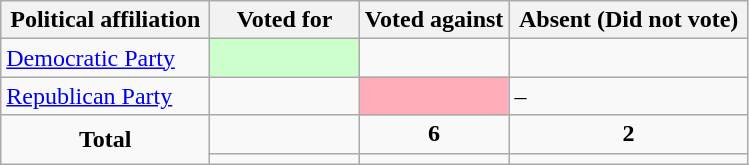<table class="wikitable">
<tr>
<th>Political affiliation</th>
<th style="width:20%;">Voted for</th>
<th style="width:20%;">Voted against</th>
<th>Absent (Did not vote)</th>
</tr>
<tr>
<td> <a href='#'>Democratic Party</a></td>
<td style="background-color:#CCFFCC;"></td>
<td></td>
<td></td>
</tr>
<tr>
<td> <a href='#'>Republican Party</a></td>
<td></td>
<td style="background-color:#FFAEB9;"></td>
<td>–</td>
</tr>
<tr>
<td style="text-align:center;" rowspan="2"><strong>Total </strong></td>
<td></td>
<td style="text-align:center;"><strong>6</strong></td>
<td style="text-align:center;"><strong>2</strong></td>
</tr>
<tr>
<td style="text-align:center;"></td>
<td style="text-align:center;"></td>
<td style="text-align:center;"></td>
</tr>
</table>
